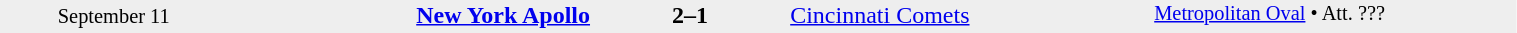<table style="width:80%; background:#eee;" cellspacing="0">
<tr>
<td rowspan="3" style="text-align:center; font-size:85%; width:15%;">September 11</td>
<td style="width:24%; text-align:right;"><strong><a href='#'>New York Apollo</a></strong></td>
<td style="text-align:center; width:13%;"><strong>2–1</strong></td>
<td width=24%><a href='#'>Cincinnati Comets</a></td>
<td rowspan="3" style="font-size:85%; vertical-align:top;"><a href='#'>Metropolitan Oval</a> • Att. ???</td>
</tr>
<tr style=font-size:85%>
<td align=right valign=top></td>
<td valign=top></td>
<td align=left valign=top></td>
</tr>
</table>
